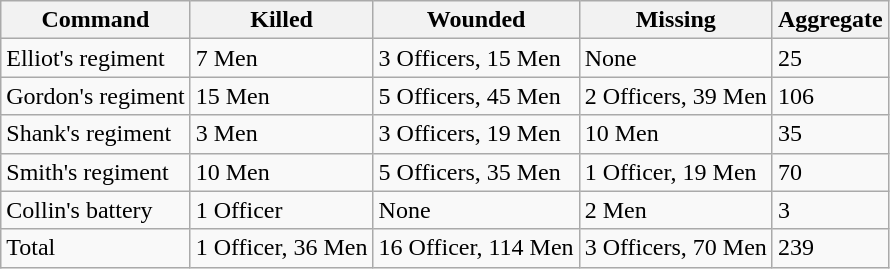<table class="wikitable">
<tr>
<th>Command</th>
<th>Killed</th>
<th>Wounded</th>
<th>Missing</th>
<th>Aggregate</th>
</tr>
<tr>
<td>Elliot's regiment</td>
<td>7 Men</td>
<td>3 Officers, 15 Men</td>
<td>None</td>
<td>25</td>
</tr>
<tr>
<td>Gordon's regiment</td>
<td>15 Men</td>
<td>5 Officers, 45 Men</td>
<td>2 Officers, 39 Men</td>
<td>106</td>
</tr>
<tr>
<td>Shank's regiment</td>
<td>3 Men</td>
<td>3 Officers, 19 Men</td>
<td>10 Men</td>
<td>35</td>
</tr>
<tr>
<td>Smith's regiment</td>
<td>10 Men</td>
<td>5 Officers, 35 Men</td>
<td>1 Officer, 19 Men</td>
<td>70</td>
</tr>
<tr>
<td>Collin's battery</td>
<td>1 Officer</td>
<td>None</td>
<td>2 Men</td>
<td>3</td>
</tr>
<tr>
<td>Total</td>
<td>1 Officer, 36 Men</td>
<td>16 Officer, 114 Men</td>
<td>3 Officers, 70 Men</td>
<td>239</td>
</tr>
</table>
